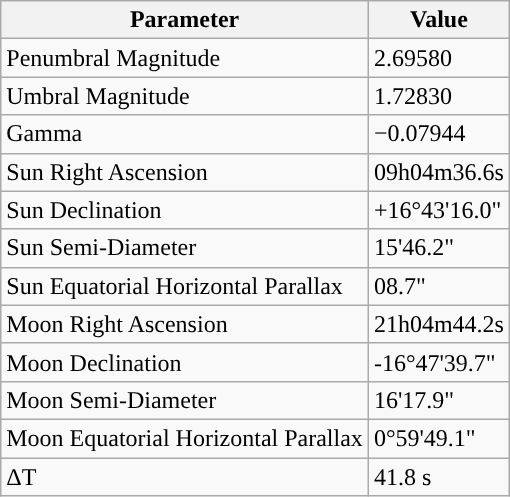<table class="wikitable">
<tr>
<th>Parameter</th>
<th>Value</th>
</tr>
<tr>
<td>Penumbral Magnitude</td>
<td>2.69580</td>
</tr>
<tr>
<td>Umbral Magnitude</td>
<td>1.72830</td>
</tr>
<tr>
<td>Gamma</td>
<td>−0.07944</td>
</tr>
<tr>
<td>Sun Right Ascension</td>
<td>09h04m36.6s</td>
</tr>
<tr>
<td>Sun Declination</td>
<td>+16°43'16.0"</td>
</tr>
<tr>
<td>Sun Semi-Diameter</td>
<td>15'46.2"</td>
</tr>
<tr>
<td>Sun Equatorial Horizontal Parallax</td>
<td>08.7"</td>
</tr>
<tr>
<td>Moon Right Ascension</td>
<td>21h04m44.2s</td>
</tr>
<tr>
<td>Moon Declination</td>
<td>-16°47'39.7"</td>
</tr>
<tr>
<td>Moon Semi-Diameter</td>
<td>16'17.9"</td>
</tr>
<tr>
<td>Moon Equatorial Horizontal Parallax</td>
<td>0°59'49.1"</td>
</tr>
<tr>
<td>ΔT</td>
<td>41.8 s</td>
</tr>
</table>
